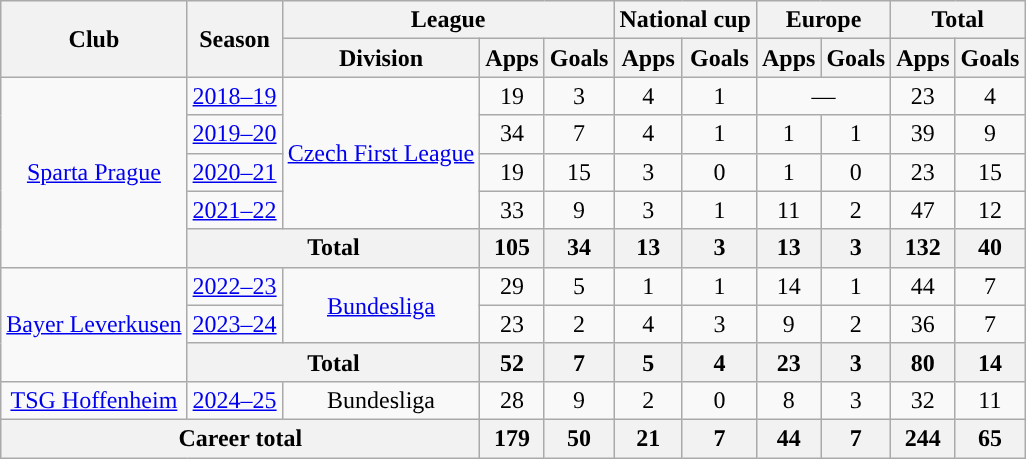<table class="wikitable" style="text-align:center">
<tr>
<th rowspan="2">Club</th>
<th rowspan="2">Season</th>
<th colspan="3">League</th>
<th colspan="2">National cup</th>
<th colspan="2">Europe</th>
<th colspan="2">Total</th>
</tr>
<tr>
<th>Division</th>
<th>Apps</th>
<th>Goals</th>
<th>Apps</th>
<th>Goals</th>
<th>Apps</th>
<th>Goals</th>
<th>Apps</th>
<th>Goals</th>
</tr>
<tr>
<td rowspan="5"><a href='#'>Sparta Prague</a></td>
<td><a href='#'>2018–19</a></td>
<td rowspan="4"><a href='#'>Czech First League</a></td>
<td>19</td>
<td>3</td>
<td>4</td>
<td>1</td>
<td colspan="2">—</td>
<td>23</td>
<td>4</td>
</tr>
<tr>
<td><a href='#'>2019–20</a></td>
<td>34</td>
<td>7</td>
<td>4</td>
<td>1</td>
<td>1</td>
<td>1</td>
<td>39</td>
<td>9</td>
</tr>
<tr>
<td><a href='#'>2020–21</a></td>
<td>19</td>
<td>15</td>
<td>3</td>
<td>0</td>
<td>1</td>
<td>0</td>
<td>23</td>
<td>15</td>
</tr>
<tr>
<td><a href='#'>2021–22</a></td>
<td>33</td>
<td>9</td>
<td>3</td>
<td>1</td>
<td>11</td>
<td>2</td>
<td>47</td>
<td>12</td>
</tr>
<tr>
<th colspan="2">Total</th>
<th>105</th>
<th>34</th>
<th>13</th>
<th>3</th>
<th>13</th>
<th>3</th>
<th>132</th>
<th>40</th>
</tr>
<tr>
<td rowspan="3”"><a href='#'>Bayer Leverkusen</a></td>
<td><a href='#'>2022–23</a></td>
<td rowspan="2"><a href='#'>Bundesliga</a></td>
<td>29</td>
<td>5</td>
<td>1</td>
<td>1</td>
<td>14</td>
<td>1</td>
<td>44</td>
<td>7</td>
</tr>
<tr>
<td><a href='#'>2023–24</a></td>
<td>23</td>
<td>2</td>
<td>4</td>
<td>3</td>
<td>9</td>
<td>2</td>
<td>36</td>
<td>7</td>
</tr>
<tr>
<th colspan="2">Total</th>
<th>52</th>
<th>7</th>
<th>5</th>
<th>4</th>
<th>23</th>
<th>3</th>
<th>80</th>
<th>14</th>
</tr>
<tr>
<td><a href='#'>TSG Hoffenheim</a></td>
<td><a href='#'>2024–25</a></td>
<td>Bundesliga</td>
<td>28</td>
<td>9</td>
<td>2</td>
<td>0</td>
<td>8</td>
<td>3</td>
<td>32</td>
<td>11</td>
</tr>
<tr>
<th colspan="3">Career total</th>
<th>179</th>
<th>50</th>
<th>21</th>
<th>7</th>
<th>44</th>
<th>7</th>
<th>244</th>
<th>65</th>
</tr>
</table>
